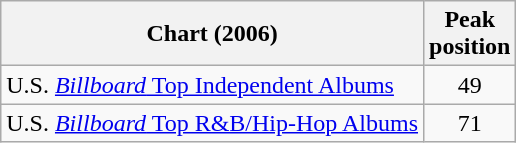<table class="wikitable">
<tr>
<th align="left">Chart (2006)</th>
<th align="left">Peak<br>position</th>
</tr>
<tr>
<td align="left">U.S. <a href='#'><em>Billboard</em> Top Independent Albums</a></td>
<td align="center">49</td>
</tr>
<tr>
<td align="left">U.S. <a href='#'><em>Billboard</em> Top R&B/Hip-Hop Albums</a></td>
<td align="center">71</td>
</tr>
</table>
